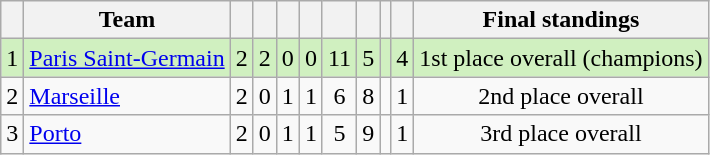<table class="wikitable" style="text-align:center">
<tr>
<th></th>
<th>Team</th>
<th></th>
<th></th>
<th></th>
<th></th>
<th></th>
<th></th>
<th></th>
<th></th>
<th>Final standings</th>
</tr>
<tr style="background:#D0F0C0;">
<td>1</td>
<td align="left"> <a href='#'>Paris Saint-Germain</a></td>
<td>2</td>
<td>2</td>
<td>0</td>
<td>0</td>
<td>11</td>
<td>5</td>
<td></td>
<td>4</td>
<td>1st place overall (champions)</td>
</tr>
<tr>
<td>2</td>
<td align="left"> <a href='#'>Marseille</a></td>
<td>2</td>
<td>0</td>
<td>1</td>
<td>1</td>
<td>6</td>
<td>8</td>
<td></td>
<td>1</td>
<td>2nd place overall</td>
</tr>
<tr>
<td>3</td>
<td align="left"> <a href='#'>Porto</a></td>
<td>2</td>
<td>0</td>
<td>1</td>
<td>1</td>
<td>5</td>
<td>9</td>
<td></td>
<td>1</td>
<td>3rd place overall</td>
</tr>
</table>
